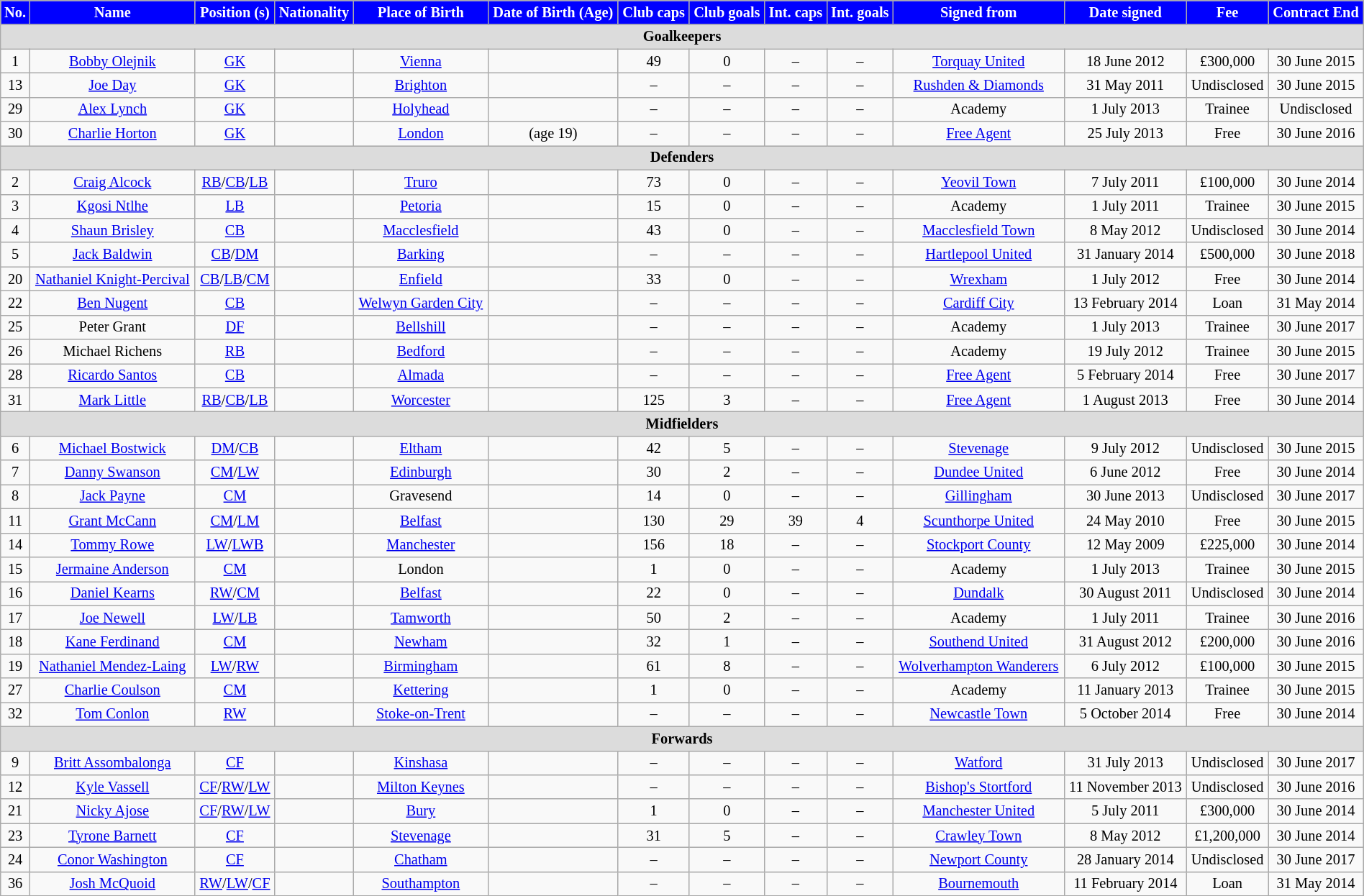<table class="wikitable" style="text-align:center; font-size:85%; width:100%;">
<tr>
<th style="background:blue; color:white; text-align:center;">No.</th>
<th style="background:blue; color:white; text-align:center;">Name</th>
<th style="background:blue; color:white; text-align:center;">Position (s)</th>
<th style="background:blue; color:white; text-align:center;">Nationality</th>
<th style="background:blue; color:white; text-align:center;">Place of Birth</th>
<th style="background:blue; color:white; text-align:center;">Date of Birth (Age)</th>
<th style="background:blue; color:white; text-align:center;">Club caps</th>
<th style="background:blue; color:white; text-align:center;">Club goals</th>
<th style="background:blue; color:white; text-align:center;">Int. caps</th>
<th style="background:blue; color:white; text-align:center;">Int. goals</th>
<th style="background:blue; color:white; text-align:center;">Signed from</th>
<th style="background:blue; color:white; text-align:center;">Date signed</th>
<th style="background:blue; color:white; text-align:center;">Fee</th>
<th style="background:blue; color:white; text-align:center;">Contract End</th>
</tr>
<tr>
<th colspan="14" style="background:#dcdcdc; text-align:center;">Goalkeepers</th>
</tr>
<tr>
<td>1</td>
<td><a href='#'>Bobby Olejnik</a></td>
<td><a href='#'>GK</a></td>
<td></td>
<td><a href='#'>Vienna</a></td>
<td></td>
<td>49</td>
<td>0</td>
<td>–</td>
<td>–</td>
<td><a href='#'>Torquay United</a></td>
<td>18 June 2012</td>
<td>£300,000</td>
<td>30 June 2015</td>
</tr>
<tr>
<td>13</td>
<td><a href='#'>Joe Day</a></td>
<td><a href='#'>GK</a></td>
<td></td>
<td><a href='#'>Brighton</a></td>
<td></td>
<td>–</td>
<td>–</td>
<td>–</td>
<td>–</td>
<td><a href='#'>Rushden & Diamonds</a></td>
<td>31 May 2011</td>
<td>Undisclosed</td>
<td>30 June 2015</td>
</tr>
<tr>
<td>29</td>
<td><a href='#'>Alex Lynch</a></td>
<td><a href='#'>GK</a></td>
<td></td>
<td><a href='#'>Holyhead</a></td>
<td></td>
<td>–</td>
<td>–</td>
<td>–</td>
<td>–</td>
<td>Academy</td>
<td>1 July 2013</td>
<td>Trainee</td>
<td>Undisclosed</td>
</tr>
<tr>
<td>30</td>
<td><a href='#'>Charlie Horton</a></td>
<td><a href='#'>GK</a></td>
<td></td>
<td><a href='#'>London</a></td>
<td>(age 19)</td>
<td>–</td>
<td>–</td>
<td>–</td>
<td>–</td>
<td><a href='#'>Free Agent</a></td>
<td>25 July 2013</td>
<td>Free</td>
<td>30 June 2016</td>
</tr>
<tr>
<th colspan="14" style="background:#dcdcdc; text-align:center;">Defenders</th>
</tr>
<tr>
<td>2</td>
<td><a href='#'>Craig Alcock</a></td>
<td><a href='#'>RB</a>/<a href='#'>CB</a>/<a href='#'>LB</a></td>
<td></td>
<td><a href='#'>Truro</a></td>
<td></td>
<td>73</td>
<td>0</td>
<td>–</td>
<td>–</td>
<td><a href='#'>Yeovil Town</a></td>
<td>7 July 2011</td>
<td>£100,000</td>
<td>30 June 2014</td>
</tr>
<tr>
<td>3</td>
<td><a href='#'>Kgosi Ntlhe</a></td>
<td><a href='#'>LB</a></td>
<td></td>
<td><a href='#'>Petoria</a></td>
<td></td>
<td>15</td>
<td>0</td>
<td>–</td>
<td>–</td>
<td>Academy</td>
<td>1 July 2011</td>
<td>Trainee</td>
<td>30 June 2015</td>
</tr>
<tr>
<td>4</td>
<td><a href='#'>Shaun Brisley</a></td>
<td><a href='#'>CB</a></td>
<td></td>
<td><a href='#'>Macclesfield</a></td>
<td></td>
<td>43</td>
<td>0</td>
<td>–</td>
<td>–</td>
<td><a href='#'>Macclesfield Town</a></td>
<td>8 May 2012</td>
<td>Undisclosed</td>
<td>30 June 2014</td>
</tr>
<tr>
<td>5</td>
<td><a href='#'>Jack Baldwin</a></td>
<td><a href='#'>CB</a>/<a href='#'>DM</a></td>
<td></td>
<td><a href='#'>Barking</a></td>
<td></td>
<td>–</td>
<td>–</td>
<td>–</td>
<td>–</td>
<td><a href='#'>Hartlepool United</a></td>
<td>31 January 2014</td>
<td>£500,000</td>
<td>30 June 2018</td>
</tr>
<tr>
<td>20</td>
<td><a href='#'>Nathaniel Knight-Percival</a></td>
<td><a href='#'>CB</a>/<a href='#'>LB</a>/<a href='#'>CM</a></td>
<td></td>
<td><a href='#'>Enfield</a></td>
<td></td>
<td>33</td>
<td>0</td>
<td>–</td>
<td>–</td>
<td><a href='#'>Wrexham</a></td>
<td>1 July 2012</td>
<td>Free</td>
<td>30 June 2014</td>
</tr>
<tr>
<td>22</td>
<td><a href='#'>Ben Nugent</a></td>
<td><a href='#'>CB</a></td>
<td></td>
<td><a href='#'>Welwyn Garden City</a></td>
<td></td>
<td>–</td>
<td>–</td>
<td>–</td>
<td>–</td>
<td><a href='#'>Cardiff City</a></td>
<td>13 February 2014</td>
<td>Loan</td>
<td>31 May 2014</td>
</tr>
<tr>
<td>25</td>
<td>Peter Grant</td>
<td><a href='#'>DF</a></td>
<td></td>
<td><a href='#'>Bellshill</a></td>
<td></td>
<td>–</td>
<td>–</td>
<td>–</td>
<td>–</td>
<td>Academy</td>
<td>1 July 2013</td>
<td>Trainee</td>
<td>30 June 2017</td>
</tr>
<tr>
<td>26</td>
<td>Michael Richens</td>
<td><a href='#'>RB</a></td>
<td></td>
<td><a href='#'>Bedford</a></td>
<td></td>
<td>–</td>
<td>–</td>
<td>–</td>
<td>–</td>
<td>Academy</td>
<td>19 July 2012</td>
<td>Trainee</td>
<td>30 June 2015</td>
</tr>
<tr>
<td>28</td>
<td><a href='#'>Ricardo Santos</a></td>
<td><a href='#'>CB</a></td>
<td></td>
<td><a href='#'>Almada</a></td>
<td></td>
<td>–</td>
<td>–</td>
<td>–</td>
<td>–</td>
<td><a href='#'>Free Agent</a></td>
<td>5 February 2014</td>
<td>Free</td>
<td>30 June 2017</td>
</tr>
<tr>
<td>31</td>
<td><a href='#'>Mark Little</a></td>
<td><a href='#'>RB</a>/<a href='#'>CB</a>/<a href='#'>LB</a></td>
<td></td>
<td><a href='#'>Worcester</a></td>
<td></td>
<td>125</td>
<td>3</td>
<td>–</td>
<td>–</td>
<td><a href='#'>Free Agent</a></td>
<td>1 August 2013</td>
<td>Free</td>
<td>30 June 2014</td>
</tr>
<tr>
<th colspan="14" style="background:#dcdcdc; text-align:center;">Midfielders</th>
</tr>
<tr>
<td>6</td>
<td><a href='#'>Michael Bostwick</a></td>
<td><a href='#'>DM</a>/<a href='#'>CB</a></td>
<td></td>
<td><a href='#'>Eltham</a></td>
<td></td>
<td>42</td>
<td>5</td>
<td>–</td>
<td>–</td>
<td><a href='#'>Stevenage</a></td>
<td>9 July 2012</td>
<td>Undisclosed</td>
<td>30 June 2015</td>
</tr>
<tr>
<td>7</td>
<td><a href='#'>Danny Swanson</a></td>
<td><a href='#'>CM</a>/<a href='#'>LW</a></td>
<td></td>
<td><a href='#'>Edinburgh</a></td>
<td></td>
<td>30</td>
<td>2</td>
<td>–</td>
<td>–</td>
<td><a href='#'>Dundee United</a></td>
<td>6 June 2012</td>
<td>Free</td>
<td>30 June 2014</td>
</tr>
<tr>
<td>8</td>
<td><a href='#'>Jack Payne</a></td>
<td><a href='#'>CM</a></td>
<td></td>
<td>Gravesend</td>
<td></td>
<td>14</td>
<td>0</td>
<td>–</td>
<td>–</td>
<td><a href='#'>Gillingham</a></td>
<td>30 June 2013</td>
<td>Undisclosed</td>
<td>30 June 2017</td>
</tr>
<tr>
<td>11</td>
<td><a href='#'>Grant McCann</a></td>
<td><a href='#'>CM</a>/<a href='#'>LM</a></td>
<td></td>
<td><a href='#'>Belfast</a></td>
<td></td>
<td>130</td>
<td>29</td>
<td>39</td>
<td>4</td>
<td><a href='#'>Scunthorpe United</a></td>
<td>24 May 2010</td>
<td>Free</td>
<td>30 June 2015</td>
</tr>
<tr>
<td>14</td>
<td><a href='#'>Tommy Rowe</a></td>
<td><a href='#'>LW</a>/<a href='#'>LWB</a></td>
<td></td>
<td><a href='#'>Manchester</a></td>
<td></td>
<td>156</td>
<td>18</td>
<td>–</td>
<td>–</td>
<td><a href='#'>Stockport County</a></td>
<td>12 May 2009</td>
<td>£225,000</td>
<td>30 June 2014</td>
</tr>
<tr>
<td>15</td>
<td><a href='#'>Jermaine Anderson</a></td>
<td><a href='#'>CM</a></td>
<td></td>
<td>London</td>
<td></td>
<td>1</td>
<td>0</td>
<td>–</td>
<td>–</td>
<td>Academy</td>
<td>1 July 2013</td>
<td>Trainee</td>
<td>30 June 2015</td>
</tr>
<tr>
<td>16</td>
<td><a href='#'>Daniel Kearns</a></td>
<td><a href='#'>RW</a>/<a href='#'>CM</a></td>
<td></td>
<td><a href='#'>Belfast</a></td>
<td></td>
<td>22</td>
<td>0</td>
<td>–</td>
<td>–</td>
<td><a href='#'>Dundalk</a></td>
<td>30 August 2011</td>
<td>Undisclosed</td>
<td>30 June 2014</td>
</tr>
<tr>
<td>17</td>
<td><a href='#'>Joe Newell</a></td>
<td><a href='#'>LW</a>/<a href='#'>LB</a></td>
<td></td>
<td><a href='#'>Tamworth</a></td>
<td></td>
<td>50</td>
<td>2</td>
<td>–</td>
<td>–</td>
<td>Academy</td>
<td>1 July 2011</td>
<td>Trainee</td>
<td>30 June 2016</td>
</tr>
<tr>
<td>18</td>
<td><a href='#'>Kane Ferdinand</a></td>
<td><a href='#'>CM</a></td>
<td></td>
<td><a href='#'>Newham</a></td>
<td></td>
<td>32</td>
<td>1</td>
<td>–</td>
<td>–</td>
<td><a href='#'>Southend United</a></td>
<td>31 August 2012</td>
<td>£200,000</td>
<td>30 June 2016</td>
</tr>
<tr>
<td>19</td>
<td><a href='#'>Nathaniel Mendez-Laing</a></td>
<td><a href='#'>LW</a>/<a href='#'>RW</a></td>
<td></td>
<td><a href='#'>Birmingham</a></td>
<td></td>
<td>61</td>
<td>8</td>
<td>–</td>
<td>–</td>
<td><a href='#'>Wolverhampton Wanderers</a></td>
<td>6 July 2012</td>
<td>£100,000</td>
<td>30 June 2015</td>
</tr>
<tr>
<td>27</td>
<td><a href='#'>Charlie Coulson</a></td>
<td><a href='#'>CM</a></td>
<td></td>
<td><a href='#'>Kettering</a></td>
<td></td>
<td>1</td>
<td>0</td>
<td>–</td>
<td>–</td>
<td>Academy</td>
<td>11 January 2013</td>
<td>Trainee</td>
<td>30 June 2015</td>
</tr>
<tr>
<td>32</td>
<td><a href='#'>Tom Conlon</a></td>
<td><a href='#'>RW</a></td>
<td></td>
<td><a href='#'>Stoke-on-Trent</a></td>
<td></td>
<td>–</td>
<td>–</td>
<td>–</td>
<td>–</td>
<td><a href='#'>Newcastle Town</a></td>
<td>5 October 2014</td>
<td>Free</td>
<td>30 June 2014</td>
</tr>
<tr>
<th colspan="14" style="background:#dcdcdc; text-align:center;">Forwards</th>
</tr>
<tr>
<td>9</td>
<td><a href='#'>Britt Assombalonga</a></td>
<td><a href='#'>CF</a></td>
<td></td>
<td><a href='#'>Kinshasa</a></td>
<td></td>
<td>–</td>
<td>–</td>
<td>–</td>
<td>–</td>
<td><a href='#'>Watford</a></td>
<td>31 July 2013</td>
<td>Undisclosed</td>
<td>30 June 2017</td>
</tr>
<tr>
<td>12</td>
<td><a href='#'>Kyle Vassell</a></td>
<td><a href='#'>CF</a>/<a href='#'>RW</a>/<a href='#'>LW</a></td>
<td></td>
<td><a href='#'>Milton Keynes</a></td>
<td></td>
<td>–</td>
<td>–</td>
<td>–</td>
<td>–</td>
<td><a href='#'>Bishop's Stortford</a></td>
<td>11 November 2013</td>
<td>Undisclosed</td>
<td>30 June 2016</td>
</tr>
<tr>
<td>21</td>
<td><a href='#'>Nicky Ajose</a></td>
<td><a href='#'>CF</a>/<a href='#'>RW</a>/<a href='#'>LW</a></td>
<td></td>
<td><a href='#'>Bury</a></td>
<td></td>
<td>1</td>
<td>0</td>
<td>–</td>
<td>–</td>
<td><a href='#'>Manchester United</a></td>
<td>5 July 2011</td>
<td>£300,000</td>
<td>30 June 2014</td>
</tr>
<tr>
<td>23</td>
<td><a href='#'>Tyrone Barnett</a></td>
<td><a href='#'>CF</a></td>
<td></td>
<td><a href='#'>Stevenage</a></td>
<td></td>
<td>31</td>
<td>5</td>
<td>–</td>
<td>–</td>
<td><a href='#'>Crawley Town</a></td>
<td>8 May 2012</td>
<td>£1,200,000</td>
<td>30 June 2014</td>
</tr>
<tr>
<td>24</td>
<td><a href='#'>Conor Washington</a></td>
<td><a href='#'>CF</a></td>
<td></td>
<td><a href='#'>Chatham</a></td>
<td></td>
<td>–</td>
<td>–</td>
<td>–</td>
<td>–</td>
<td><a href='#'>Newport County</a></td>
<td>28 January 2014</td>
<td>Undisclosed</td>
<td>30 June 2017</td>
</tr>
<tr>
<td>36</td>
<td><a href='#'>Josh McQuoid</a></td>
<td><a href='#'>RW</a>/<a href='#'>LW</a>/<a href='#'>CF</a></td>
<td></td>
<td><a href='#'>Southampton</a></td>
<td></td>
<td>–</td>
<td>–</td>
<td>–</td>
<td>–</td>
<td><a href='#'>Bournemouth</a></td>
<td>11 February 2014</td>
<td>Loan</td>
<td>31 May 2014</td>
</tr>
</table>
